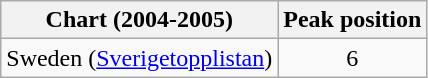<table class="wikitable">
<tr>
<th>Chart (2004-2005)</th>
<th>Peak position</th>
</tr>
<tr>
<td>Sweden (<a href='#'>Sverigetopplistan</a>)</td>
<td align="center">6</td>
</tr>
</table>
